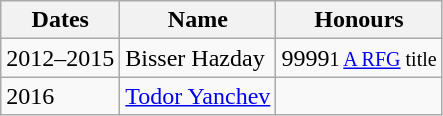<table class="wikitable">
<tr>
<th>Dates</th>
<th>Name</th>
<th>Honours</th>
</tr>
<tr>
<td>2012–2015</td>
<td> Bisser Hazday</td>
<td><span>9999</span><small>1 <a href='#'>A RFG</a> title</small></td>
</tr>
<tr>
<td>2016</td>
<td> <a href='#'>Todor Yanchev</a></td>
<td></td>
</tr>
</table>
